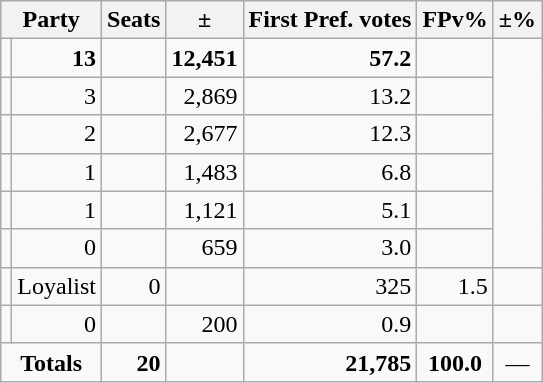<table class=wikitable>
<tr>
<th colspan=2 align=center>Party</th>
<th valign=top>Seats</th>
<th valign=top>±</th>
<th valign=top>First Pref. votes</th>
<th valign=top>FPv%</th>
<th valign=top>±%</th>
</tr>
<tr>
<td></td>
<td align=right><strong>13</strong></td>
<td align=right></td>
<td align=right><strong>12,451</strong></td>
<td align=right><strong>57.2</strong></td>
<td align=right></td>
</tr>
<tr>
<td></td>
<td align=right>3</td>
<td align=right></td>
<td align=right>2,869</td>
<td align=right>13.2</td>
<td align=right></td>
</tr>
<tr>
<td></td>
<td align=right>2</td>
<td align=right></td>
<td align=right>2,677</td>
<td align=right>12.3</td>
<td align=right></td>
</tr>
<tr>
<td></td>
<td align=right>1</td>
<td align=right></td>
<td align=right>1,483</td>
<td align=right>6.8</td>
<td align=right></td>
</tr>
<tr>
<td></td>
<td align=right>1</td>
<td align=right></td>
<td align=right>1,121</td>
<td align=right>5.1</td>
<td align=right></td>
</tr>
<tr>
<td></td>
<td align=right>0</td>
<td align=right></td>
<td align=right>659</td>
<td align=right>3.0</td>
<td align=right></td>
</tr>
<tr>
<td></td>
<td>Loyalist</td>
<td align=right>0</td>
<td align=right></td>
<td align=right>325</td>
<td align=right>1.5</td>
<td align=right></td>
</tr>
<tr>
<td></td>
<td align=right>0</td>
<td align=right></td>
<td align=right>200</td>
<td align=right>0.9</td>
<td align=right></td>
</tr>
<tr>
<td colspan=2 align=center><strong>Totals</strong></td>
<td align=right><strong>20</strong></td>
<td align=center></td>
<td align=right><strong>21,785</strong></td>
<td align=center><strong>100.0</strong></td>
<td align=center>—</td>
</tr>
</table>
